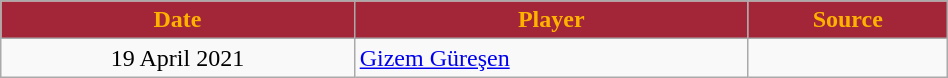<table class="wikitable sortable" style="text-align:center;width:50%;">
<tr>
<th scope="col" style="background-color:#A32638;color:#FFB300">Date</th>
<th scope="col" style="background-color:#A32638;color:#FFB300">Player</th>
<th scope="col" class="unsortable" style="background-color:#A32638;color:#FFB300">Source</th>
</tr>
<tr>
<td>19 April 2021</td>
<td align=left> <a href='#'>Gizem Güreşen</a></td>
<td></td>
</tr>
</table>
